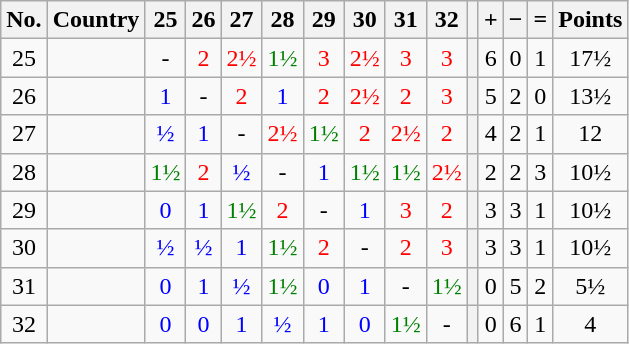<table class="wikitable" style="text-align:center">
<tr>
<th>No.</th>
<th>Country</th>
<th>25</th>
<th>26</th>
<th>27</th>
<th>28</th>
<th>29</th>
<th>30</th>
<th>31</th>
<th>32</th>
<th></th>
<th>+</th>
<th>−</th>
<th>=</th>
<th>Points</th>
</tr>
<tr>
<td>25</td>
<td style="text-align: left"></td>
<td>-</td>
<td style="color:red;">2</td>
<td style="color:red;">2½</td>
<td style="color:green;">1½</td>
<td style="color:red;">3</td>
<td style="color:red;">2½</td>
<td style="color:red;">3</td>
<td style="color:red;">3</td>
<th></th>
<td>6</td>
<td>0</td>
<td>1</td>
<td>17½</td>
</tr>
<tr>
<td>26</td>
<td style="text-align: left"></td>
<td style="color:blue;">1</td>
<td>-</td>
<td style="color:red;">2</td>
<td style="color:blue;">1</td>
<td style="color:red;">2</td>
<td style="color:red;">2½</td>
<td style="color:red;">2</td>
<td style="color:red;">3</td>
<th></th>
<td>5</td>
<td>2</td>
<td>0</td>
<td>13½</td>
</tr>
<tr>
<td>27</td>
<td style="text-align: left"></td>
<td style="color:blue;">½</td>
<td style="color:blue;">1</td>
<td>-</td>
<td style="color:red;">2½</td>
<td style="color:green;">1½</td>
<td style="color:red;">2</td>
<td style="color:red;">2½</td>
<td style="color:red;">2</td>
<th></th>
<td>4</td>
<td>2</td>
<td>1</td>
<td>12</td>
</tr>
<tr>
<td>28</td>
<td style="text-align: left"></td>
<td style="color:green;">1½</td>
<td style="color:red;">2</td>
<td style="color:blue;">½</td>
<td>-</td>
<td style="color:blue;">1</td>
<td style="color:green;">1½</td>
<td style="color:green;">1½</td>
<td style="color:red;">2½</td>
<th></th>
<td>2</td>
<td>2</td>
<td>3</td>
<td>10½</td>
</tr>
<tr>
<td>29</td>
<td style="text-align: left"></td>
<td style="color:blue;">0</td>
<td style="color:blue;">1</td>
<td style="color:green;">1½</td>
<td style="color:red;">2</td>
<td>-</td>
<td style="color:blue;">1</td>
<td style="color:red;">3</td>
<td style="color:red;">2</td>
<th></th>
<td>3</td>
<td>3</td>
<td>1</td>
<td>10½</td>
</tr>
<tr>
<td>30</td>
<td style="text-align: left"></td>
<td style="color:blue;">½</td>
<td style="color:blue;">½</td>
<td style="color:blue;">1</td>
<td style="color:green;">1½</td>
<td style="color:red;">2</td>
<td>-</td>
<td style="color:red;">2</td>
<td style="color:red;">3</td>
<th></th>
<td>3</td>
<td>3</td>
<td>1</td>
<td>10½</td>
</tr>
<tr>
<td>31</td>
<td style="text-align: left"></td>
<td style="color:blue;">0</td>
<td style="color:blue;">1</td>
<td style="color:blue;">½</td>
<td style="color:green;">1½</td>
<td style="color:blue;">0</td>
<td style="color:blue;">1</td>
<td>-</td>
<td style="color:green;">1½</td>
<th></th>
<td>0</td>
<td>5</td>
<td>2</td>
<td>5½</td>
</tr>
<tr>
<td>32</td>
<td style="text-align: left"></td>
<td style="color:blue;">0</td>
<td style="color:blue;">0</td>
<td style="color:blue;">1</td>
<td style="color:blue;">½</td>
<td style="color:blue;">1</td>
<td style="color:blue;">0</td>
<td style="color:green;">1½</td>
<td>-</td>
<th></th>
<td>0</td>
<td>6</td>
<td>1</td>
<td>4</td>
</tr>
</table>
